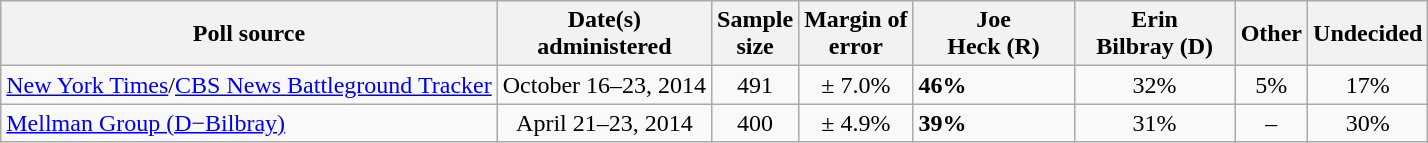<table class="wikitable">
<tr>
<th>Poll source</th>
<th>Date(s)<br>administered</th>
<th>Sample<br>size</th>
<th>Margin of<br>error</th>
<th style="width:100px;">Joe<br>Heck (R)</th>
<th style="width:100px;">Erin<br>Bilbray (D)</th>
<th>Other</th>
<th>Undecided</th>
</tr>
<tr>
<td><a href='#'>New York Times</a>/<a href='#'>CBS News Battleground Tracker</a></td>
<td align=center>October 16–23, 2014</td>
<td align=center>491</td>
<td align=center>± 7.0%</td>
<td><strong>46%</strong></td>
<td align=center>32%</td>
<td align=center>5%</td>
<td align=center>17%</td>
</tr>
<tr>
<td><a href='#'>Mellman Group (D−Bilbray)</a></td>
<td align=center>April 21–23, 2014</td>
<td align=center>400</td>
<td align=center>± 4.9%</td>
<td><strong>39%</strong></td>
<td align=center>31%</td>
<td align=center>–</td>
<td align=center>30%</td>
</tr>
</table>
